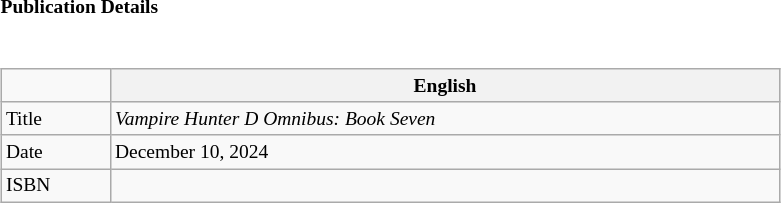<table class="collapsible collapsed" border="0" style="width:75%; font-size:small;">
<tr>
<th style="width:20em; text-align:left">Publication Details</th>
<th></th>
</tr>
<tr>
<td colspan="1"><br><table class="wikitable" style="width:200%; font-size:small;  margin-right:-1em;">
<tr>
<td></td>
<th>English</th>
</tr>
<tr>
<td>Title</td>
<td> <em>Vampire Hunter D Omnibus: Book Seven</em></td>
</tr>
<tr>
<td>Date</td>
<td> December 10, 2024</td>
</tr>
<tr>
<td>ISBN</td>
<td> </td>
</tr>
</table>
</td>
</tr>
</table>
